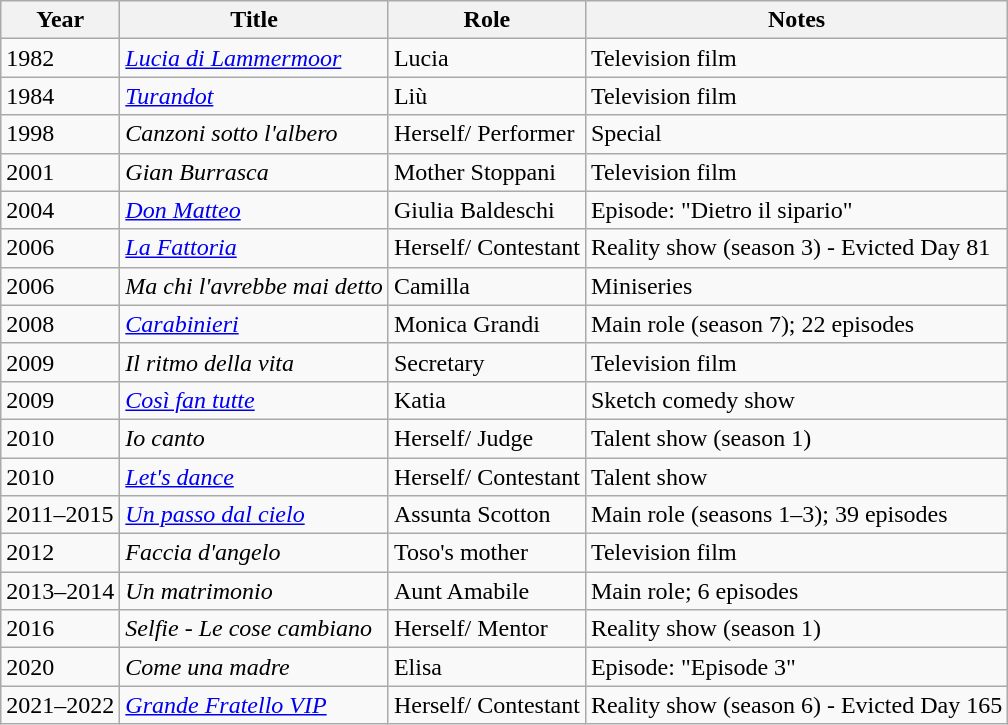<table class="wikitable">
<tr>
<th>Year</th>
<th>Title</th>
<th>Role</th>
<th>Notes</th>
</tr>
<tr>
<td>1982</td>
<td><em><a href='#'>Lucia di Lammermoor</a></em></td>
<td>Lucia</td>
<td>Television film</td>
</tr>
<tr>
<td>1984</td>
<td><em><a href='#'>Turandot</a></em></td>
<td>Liù</td>
<td>Television film</td>
</tr>
<tr>
<td>1998</td>
<td><em>Canzoni sotto l'albero</em></td>
<td>Herself/ Performer</td>
<td>Special</td>
</tr>
<tr>
<td>2001</td>
<td><em>Gian Burrasca</em></td>
<td>Mother Stoppani</td>
<td>Television film</td>
</tr>
<tr>
<td>2004</td>
<td><em><a href='#'>Don Matteo</a></em></td>
<td>Giulia Baldeschi</td>
<td>Episode: "Dietro il sipario"</td>
</tr>
<tr>
<td>2006</td>
<td><em><a href='#'>La Fattoria</a></em></td>
<td>Herself/ Contestant</td>
<td>Reality show (season 3) - Evicted Day 81</td>
</tr>
<tr>
<td>2006</td>
<td><em>Ma chi l'avrebbe mai detto</em></td>
<td>Camilla</td>
<td>Miniseries</td>
</tr>
<tr>
<td>2008</td>
<td><em><a href='#'>Carabinieri</a></em></td>
<td>Monica Grandi</td>
<td>Main role (season 7); 22 episodes</td>
</tr>
<tr>
<td>2009</td>
<td><em>Il ritmo della vita</em></td>
<td>Secretary</td>
<td>Television film</td>
</tr>
<tr>
<td>2009</td>
<td><em><a href='#'>Così fan tutte</a></em></td>
<td>Katia</td>
<td>Sketch comedy show</td>
</tr>
<tr>
<td>2010</td>
<td><em>Io canto</em></td>
<td>Herself/ Judge</td>
<td>Talent show (season 1)</td>
</tr>
<tr>
<td>2010</td>
<td><em><a href='#'>Let's dance</a></em></td>
<td>Herself/ Contestant</td>
<td>Talent show</td>
</tr>
<tr>
<td>2011–2015</td>
<td><em><a href='#'>Un passo dal cielo</a></em></td>
<td>Assunta Scotton</td>
<td>Main role (seasons 1–3); 39 episodes</td>
</tr>
<tr>
<td>2012</td>
<td><em>Faccia d'angelo</em></td>
<td>Toso's mother</td>
<td>Television film</td>
</tr>
<tr>
<td>2013–2014</td>
<td><em>Un matrimonio</em></td>
<td>Aunt Amabile</td>
<td>Main role; 6 episodes</td>
</tr>
<tr>
<td>2016</td>
<td><em>Selfie - Le cose cambiano</em></td>
<td>Herself/ Mentor</td>
<td>Reality show (season 1)</td>
</tr>
<tr>
<td>2020</td>
<td><em>Come una madre</em></td>
<td>Elisa</td>
<td>Episode: "Episode 3"</td>
</tr>
<tr>
<td>2021–2022</td>
<td><a href='#'><em>Grande Fratello VIP</em></a></td>
<td>Herself/ Contestant</td>
<td>Reality show (season 6) - Evicted Day 165</td>
</tr>
</table>
